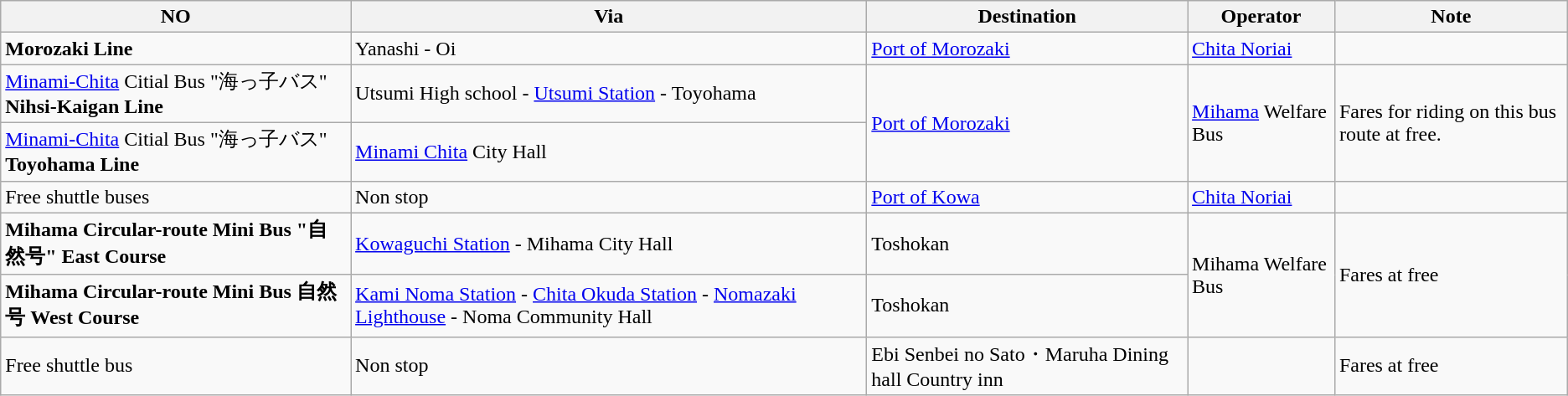<table class="wikitable">
<tr>
<th>NO</th>
<th>Via</th>
<th>Destination</th>
<th>Operator</th>
<th>Note</th>
</tr>
<tr>
<td><strong>Morozaki Line</strong></td>
<td>Yanashi - Oi</td>
<td><a href='#'>Port of Morozaki</a></td>
<td rowspan=""><a href='#'>Chita Noriai</a></td>
<td></td>
</tr>
<tr>
<td><a href='#'>Minami-Chita</a> Citial Bus "海っ子バス"  <strong>Nihsi-Kaigan Line</strong></td>
<td>Utsumi High school - <a href='#'>Utsumi Station</a> - Toyohama</td>
<td rowspan="2"><a href='#'>Port of Morozaki</a></td>
<td rowspan="2"><a href='#'>Mihama</a> Welfare Bus</td>
<td rowspan="2">Fares for riding on this bus route at free.</td>
</tr>
<tr>
<td><a href='#'>Minami-Chita</a> Citial Bus "海っ子バス"  <strong>Toyohama Line</strong></td>
<td><a href='#'>Minami Chita</a> City Hall</td>
</tr>
<tr>
<td>Free shuttle buses</td>
<td>Non stop</td>
<td rowspan=""><a href='#'>Port of Kowa</a></td>
<td rowspan=""><a href='#'>Chita Noriai</a></td>
<td rowspan=""></td>
</tr>
<tr>
<td><strong>Mihama Circular-route Mini Bus "自然号" East Course</strong></td>
<td><a href='#'>Kowaguchi Station</a> - Mihama City Hall</td>
<td>Toshokan</td>
<td rowspan="2">Mihama Welfare Bus</td>
<td rowspan="2">Fares at free</td>
</tr>
<tr>
<td><strong>Mihama Circular-route Mini Bus 自然号 West Course</strong></td>
<td><a href='#'>Kami Noma Station</a> - <a href='#'>Chita Okuda Station</a> - <a href='#'>Nomazaki Lighthouse</a> - Noma Community Hall</td>
<td>Toshokan</td>
</tr>
<tr>
<td>Free shuttle bus</td>
<td>Non stop</td>
<td>Ebi Senbei no Sato・Maruha Dining hall Country inn</td>
<td></td>
<td>Fares at free</td>
</tr>
</table>
